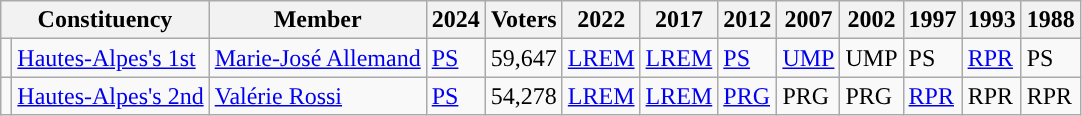<table class="wikitable sortable">
<tr>
<th colspan="2">Constituency</th>
<th>Member</th>
<th>2024</th>
<th>Voters</th>
<th>2022</th>
<th>2017</th>
<th>2012</th>
<th>2007</th>
<th>2002</th>
<th>1997</th>
<th>1993</th>
<th>1988</th>
</tr>
<tr>
<td style="background-color: "></td>
<td><a href='#'>Hautes-Alpes's 1st</a></td>
<td><a href='#'>Marie-José Allemand</a></td>
<td bgcolor=><a href='#'>PS</a></td>
<td>59,647</td>
<td><a href='#'>LREM</a></td>
<td><a href='#'>LREM</a></td>
<td bgcolor=><a href='#'>PS</a></td>
<td bgcolor=><a href='#'>UMP</a></td>
<td bgcolor=>UMP</td>
<td bgcolor=>PS</td>
<td bgcolor=><a href='#'>RPR</a></td>
<td bgcolor=>PS</td>
</tr>
<tr>
<td style="background-color: "></td>
<td><a href='#'>Hautes-Alpes's 2nd</a></td>
<td><a href='#'>Valérie Rossi</a></td>
<td bgcolor=><a href='#'>PS</a></td>
<td>54,278</td>
<td><a href='#'>LREM</a></td>
<td><a href='#'>LREM</a></td>
<td bgcolor=><a href='#'>PRG</a></td>
<td bgcolor=>PRG</td>
<td bgcolor=>PRG</td>
<td bgcolor=><a href='#'>RPR</a></td>
<td bgcolor=>RPR</td>
<td bgcolor=>RPR</td>
</tr>
</table>
